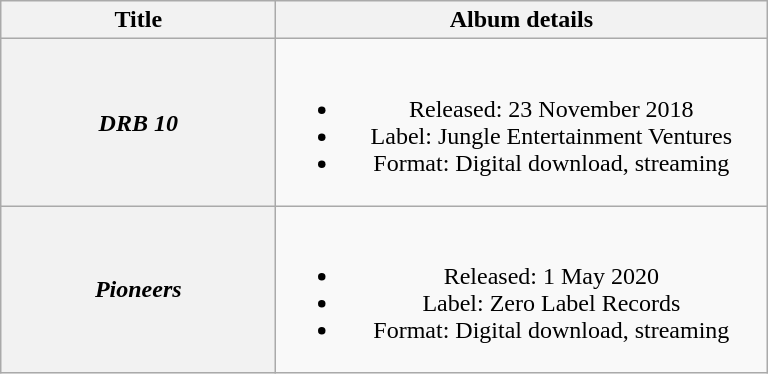<table class="wikitable plainrowheaders" style="text-align:center;">
<tr>
<th scope="col" style="width:11em;">Title</th>
<th scope="col" style="width:20em;">Album details</th>
</tr>
<tr>
<th scope="row"><em>DRB 10</em></th>
<td><br><ul><li>Released: 23 November 2018</li><li>Label: Jungle Entertainment Ventures</li><li>Format: Digital download, streaming</li></ul></td>
</tr>
<tr>
<th scope="row"><em>Pioneers</em></th>
<td><br><ul><li>Released: 1 May 2020</li><li>Label: Zero Label Records</li><li>Format: Digital download, streaming</li></ul></td>
</tr>
</table>
